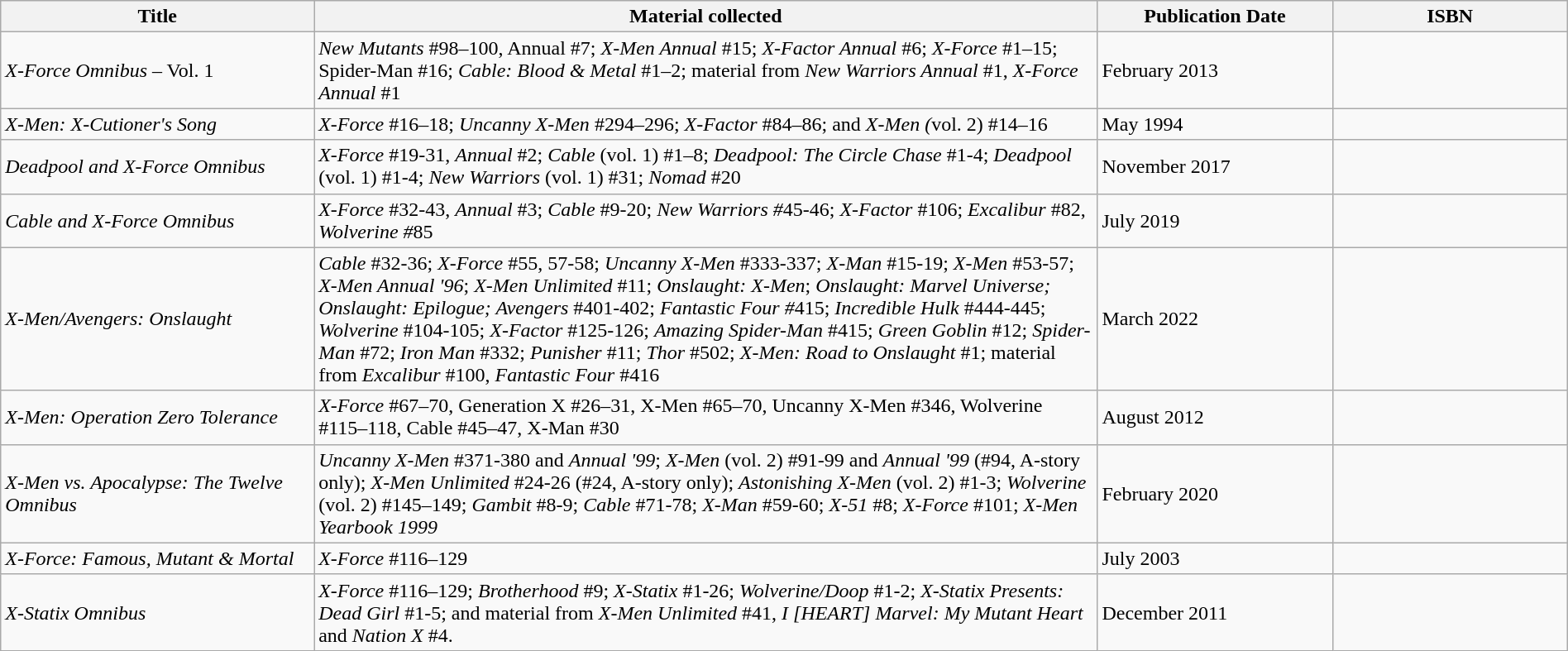<table class="wikitable" style="text-align:left;" width="100%">
<tr>
<th width="20%">Title</th>
<th width="50%">Material collected</th>
<th width="15%">Publication Date</th>
<th width="15%">ISBN</th>
</tr>
<tr>
<td><em>X-Force Omnibus</em> – Vol. 1</td>
<td><em>New Mutants</em> #98–100, Annual #7; <em>X-Men Annual</em> #15; <em>X-Factor Annual</em> #6; <em>X-Force</em> #1–15; Spider-Man #16; <em>Cable: Blood & Metal</em> #1–2; material from <em>New Warriors Annual</em> #1, <em>X-Force Annual</em> #1</td>
<td>February 2013</td>
<td></td>
</tr>
<tr>
<td><em>X-Men: X-Cutioner's Song</em></td>
<td><em>X-Force</em> #16–18; <em>Uncanny X-Men</em> #294–296; <em>X-Factor</em> #84–86; and <em>X-Men (</em>vol. 2) #14–16</td>
<td>May 1994</td>
<td></td>
</tr>
<tr>
<td><em>Deadpool and X-Force Omnibus</em></td>
<td><em>X-Force</em> #19-31, <em>Annual</em> #2; <em>Cable</em> (vol. 1) #1–8; <em>Deadpool: The Circle Chase</em> #1-4; <em>Deadpool</em> (vol. 1) #1-4; <em>New Warriors</em> (vol. 1) #31; <em>Nomad</em> #20</td>
<td>November 2017</td>
<td></td>
</tr>
<tr>
<td><em>Cable and X-Force Omnibus</em></td>
<td><em>X-Force</em> #32-43, <em>Annual</em> #3; <em>Cable</em> #9-20; <em>New Warriors #</em>45-46; <em>X-Factor</em> #106; <em>Excalibur</em> #82, <em>Wolverine #</em>85</td>
<td>July 2019</td>
<td></td>
</tr>
<tr>
<td><em>X-Men/Avengers: Onslaught</em></td>
<td><em>Cable</em> #32-36; <em>X-Force</em> #55, 57-58; <em>Uncanny X-Men</em> #333-337; <em>X-Man</em> #15-19; <em>X-Men</em> #53-57; <em>X-Men Annual '96</em>; <em>X-Men Unlimited</em> #11; <em>Onslaught: X-Men</em>; <em>Onslaught: Marvel Universe; Onslaught: Epilogue; Avengers</em> #401-402; <em>Fantastic Four #</em>415; <em>Incredible Hulk</em> #444-445; <em>Wolverine</em> #104-105; <em>X-Factor</em> #125-126; <em>Amazing Spider-Man</em> #415; <em>Green Goblin</em> #12; <em>Spider-Man</em> #72; <em>Iron Man</em> #332; <em>Punisher</em> #11; <em>Thor</em> #502; <em>X-Men: Road to Onslaught</em> #1; material from <em>Excalibur</em> #100, <em>Fantastic Four</em> #416</td>
<td>March 2022</td>
<td></td>
</tr>
<tr>
<td><em>X-Men: Operation Zero Tolerance</em></td>
<td><em>X-Force</em> #67–70, Generation X #26–31, X-Men #65–70, Uncanny X-Men #346, Wolverine #115–118, Cable #45–47, X-Man #30</td>
<td>August 2012</td>
<td></td>
</tr>
<tr>
<td><em>X-Men vs. Apocalypse: The Twelve Omnibus</em></td>
<td><em>Uncanny X-Men</em> #371-380 and <em>Annual '99</em>; <em>X-Men</em> (vol. 2) #91-99 and <em>Annual '99</em> (#94, A-story only); <em>X-Men Unlimited</em> #24-26 (#24, A-story only); <em>Astonishing X-Men</em> (vol. 2) #1-3; <em>Wolverine</em> (vol. 2) #145–149; <em>Gambit</em> #8-9; <em>Cable</em> #71-78; <em>X-Man</em> #59-60; <em>X-51</em> #8; <em>X-Force</em> #101; <em>X-Men Yearbook 1999</em></td>
<td>February 2020</td>
<td></td>
</tr>
<tr>
<td><em>X-Force: Famous, Mutant & Mortal</em></td>
<td><em>X-Force</em> #116–129</td>
<td>July 2003</td>
<td></td>
</tr>
<tr>
<td><em>X-Statix Omnibus</em></td>
<td><em>X-Force</em> #116–129; <em>Brotherhood</em> #9; <em>X-Statix</em> #1-26; <em>Wolverine/Doop</em> #1-2; <em>X-Statix Presents: Dead Girl</em> #1-5; and material from <em>X-Men Unlimited</em> #41, <em>I [HEART] Marvel: My Mutant Heart</em> and <em>Nation X</em> #4.</td>
<td>December 2011</td>
<td></td>
</tr>
</table>
